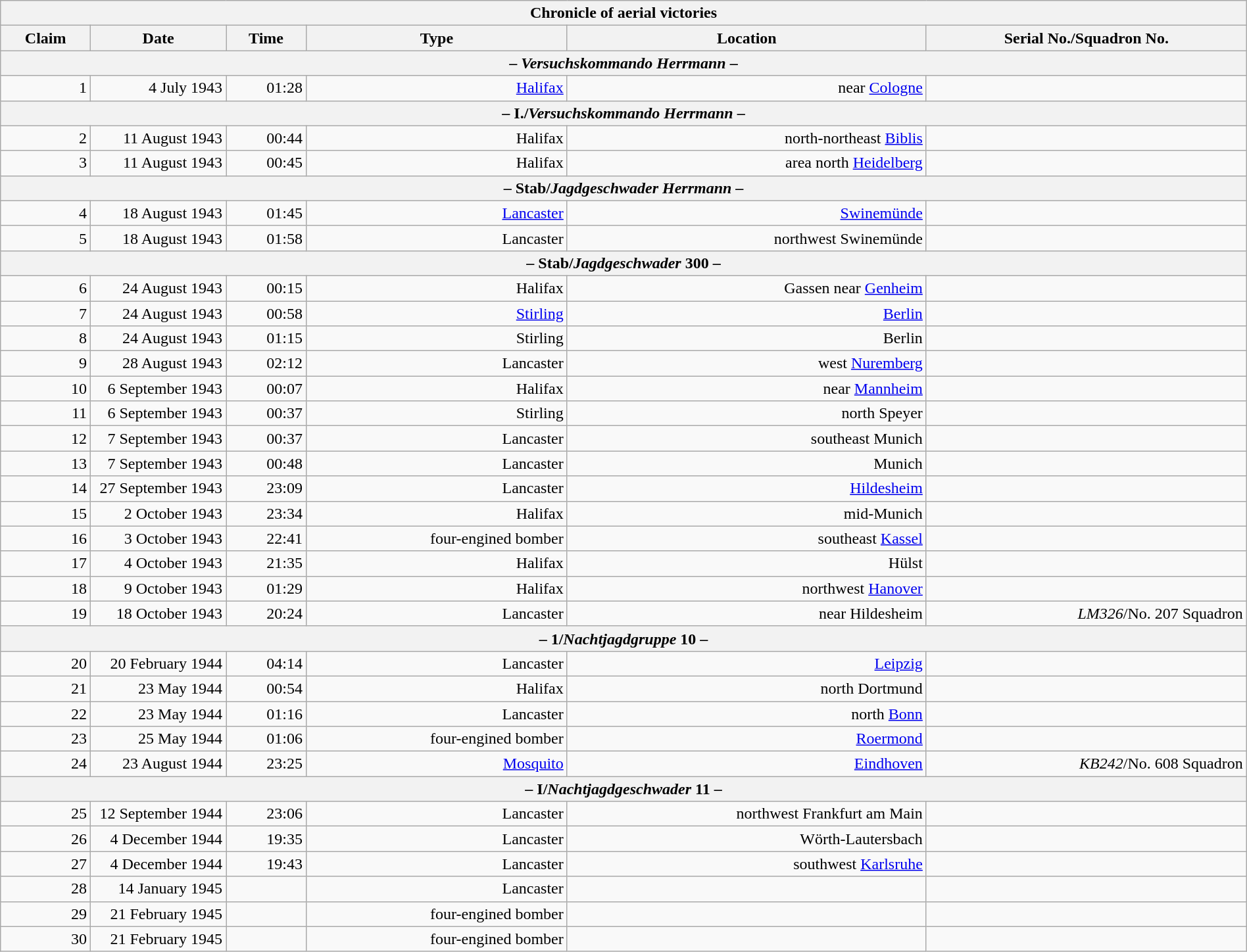<table class="wikitable plainrowheaders collapsible" style="margin-left: auto; margin-right: auto; border: none; text-align:right; width: 100%;">
<tr>
<th colspan="6">Chronicle of aerial victories</th>
</tr>
<tr>
<th scope="col">Claim</th>
<th scope="col" style="width:130px">Date</th>
<th scope="col">Time</th>
<th scope="col">Type</th>
<th scope="col">Location</th>
<th scope="col">Serial No./Squadron No.</th>
</tr>
<tr>
<th colspan="6">– <em>Versuchskommando Herrmann</em> –</th>
</tr>
<tr>
<td>1</td>
<td>4 July 1943</td>
<td>01:28</td>
<td><a href='#'>Halifax</a></td>
<td>near <a href='#'>Cologne</a></td>
<td></td>
</tr>
<tr>
<th colspan="6">– I./<em>Versuchskommando Herrmann</em> –</th>
</tr>
<tr>
<td>2</td>
<td>11 August 1943</td>
<td>00:44</td>
<td>Halifax</td>
<td> north-northeast <a href='#'>Biblis</a></td>
<td></td>
</tr>
<tr>
<td>3</td>
<td>11 August 1943</td>
<td>00:45</td>
<td>Halifax</td>
<td>area north <a href='#'>Heidelberg</a></td>
<td></td>
</tr>
<tr>
<th colspan="6">– Stab/<em>Jagdgeschwader Herrmann</em> –</th>
</tr>
<tr>
<td>4</td>
<td>18 August 1943</td>
<td>01:45</td>
<td><a href='#'>Lancaster</a></td>
<td><a href='#'>Swinemünde</a></td>
<td></td>
</tr>
<tr>
<td>5</td>
<td>18 August 1943</td>
<td>01:58</td>
<td>Lancaster</td>
<td> northwest Swinemünde</td>
<td></td>
</tr>
<tr>
<th colspan="6">– Stab/<em>Jagdgeschwader</em> 300 –</th>
</tr>
<tr>
<td>6</td>
<td>24 August 1943</td>
<td>00:15</td>
<td>Halifax</td>
<td>Gassen near <a href='#'>Genheim</a></td>
<td></td>
</tr>
<tr>
<td>7</td>
<td>24 August 1943</td>
<td>00:58</td>
<td><a href='#'>Stirling</a></td>
<td><a href='#'>Berlin</a></td>
<td></td>
</tr>
<tr>
<td>8</td>
<td>24 August 1943</td>
<td>01:15</td>
<td>Stirling</td>
<td>Berlin</td>
<td></td>
</tr>
<tr>
<td>9</td>
<td>28 August 1943</td>
<td>02:12</td>
<td>Lancaster</td>
<td> west <a href='#'>Nuremberg</a></td>
<td></td>
</tr>
<tr>
<td>10</td>
<td>6 September 1943</td>
<td>00:07</td>
<td>Halifax</td>
<td>near <a href='#'>Mannheim</a></td>
<td></td>
</tr>
<tr>
<td>11</td>
<td>6 September 1943</td>
<td>00:37</td>
<td>Stirling</td>
<td> north Speyer</td>
<td></td>
</tr>
<tr>
<td>12</td>
<td>7 September 1943</td>
<td>00:37</td>
<td>Lancaster</td>
<td> southeast Munich</td>
<td></td>
</tr>
<tr>
<td>13</td>
<td>7 September 1943</td>
<td>00:48</td>
<td>Lancaster</td>
<td>Munich</td>
<td></td>
</tr>
<tr>
<td>14</td>
<td>27 September 1943</td>
<td>23:09</td>
<td>Lancaster</td>
<td><a href='#'>Hildesheim</a></td>
<td></td>
</tr>
<tr>
<td>15</td>
<td>2 October 1943</td>
<td>23:34</td>
<td>Halifax</td>
<td>mid-Munich</td>
<td></td>
</tr>
<tr>
<td>16</td>
<td>3 October 1943</td>
<td>22:41</td>
<td>four-engined bomber</td>
<td> southeast <a href='#'>Kassel</a></td>
<td></td>
</tr>
<tr>
<td>17</td>
<td>4 October 1943</td>
<td>21:35</td>
<td>Halifax</td>
<td>Hülst</td>
<td></td>
</tr>
<tr>
<td>18</td>
<td>9 October 1943</td>
<td>01:29</td>
<td>Halifax</td>
<td>northwest <a href='#'>Hanover</a></td>
<td></td>
</tr>
<tr>
<td>19</td>
<td>18 October 1943</td>
<td>20:24</td>
<td>Lancaster</td>
<td>near Hildesheim</td>
<td><em>LM326</em>/No. 207 Squadron</td>
</tr>
<tr>
<th colspan="6">– 1/<em>Nachtjagdgruppe</em> 10 –</th>
</tr>
<tr>
<td>20</td>
<td>20 February 1944</td>
<td>04:14</td>
<td>Lancaster</td>
<td><a href='#'>Leipzig</a></td>
<td></td>
</tr>
<tr>
<td>21</td>
<td>23 May 1944</td>
<td>00:54</td>
<td>Halifax</td>
<td> north Dortmund</td>
<td></td>
</tr>
<tr>
<td>22</td>
<td>23 May 1944</td>
<td>01:16</td>
<td>Lancaster</td>
<td>north <a href='#'>Bonn</a></td>
<td></td>
</tr>
<tr>
<td>23</td>
<td>25 May 1944</td>
<td>01:06</td>
<td>four-engined bomber</td>
<td><a href='#'>Roermond</a></td>
<td></td>
</tr>
<tr>
<td>24</td>
<td>23 August 1944</td>
<td>23:25</td>
<td><a href='#'>Mosquito</a></td>
<td><a href='#'>Eindhoven</a></td>
<td><em>KB242</em>/No. 608 Squadron</td>
</tr>
<tr>
<th colspan="6">– I/<em>Nachtjagdgeschwader</em> 11 –</th>
</tr>
<tr>
<td>25</td>
<td>12 September 1944</td>
<td>23:06</td>
<td>Lancaster</td>
<td>northwest Frankfurt am Main</td>
<td></td>
</tr>
<tr>
<td>26</td>
<td>4 December 1944</td>
<td>19:35</td>
<td>Lancaster</td>
<td>Wörth-Lautersbach</td>
<td></td>
</tr>
<tr>
<td>27</td>
<td>4 December 1944</td>
<td>19:43</td>
<td>Lancaster</td>
<td>southwest <a href='#'>Karlsruhe</a></td>
<td></td>
</tr>
<tr>
<td>28</td>
<td>14 January 1945</td>
<td></td>
<td>Lancaster</td>
<td></td>
<td></td>
</tr>
<tr>
<td>29</td>
<td>21 February 1945</td>
<td></td>
<td>four-engined bomber</td>
<td></td>
<td></td>
</tr>
<tr>
<td>30</td>
<td>21 February 1945</td>
<td></td>
<td>four-engined bomber</td>
<td></td>
<td></td>
</tr>
</table>
